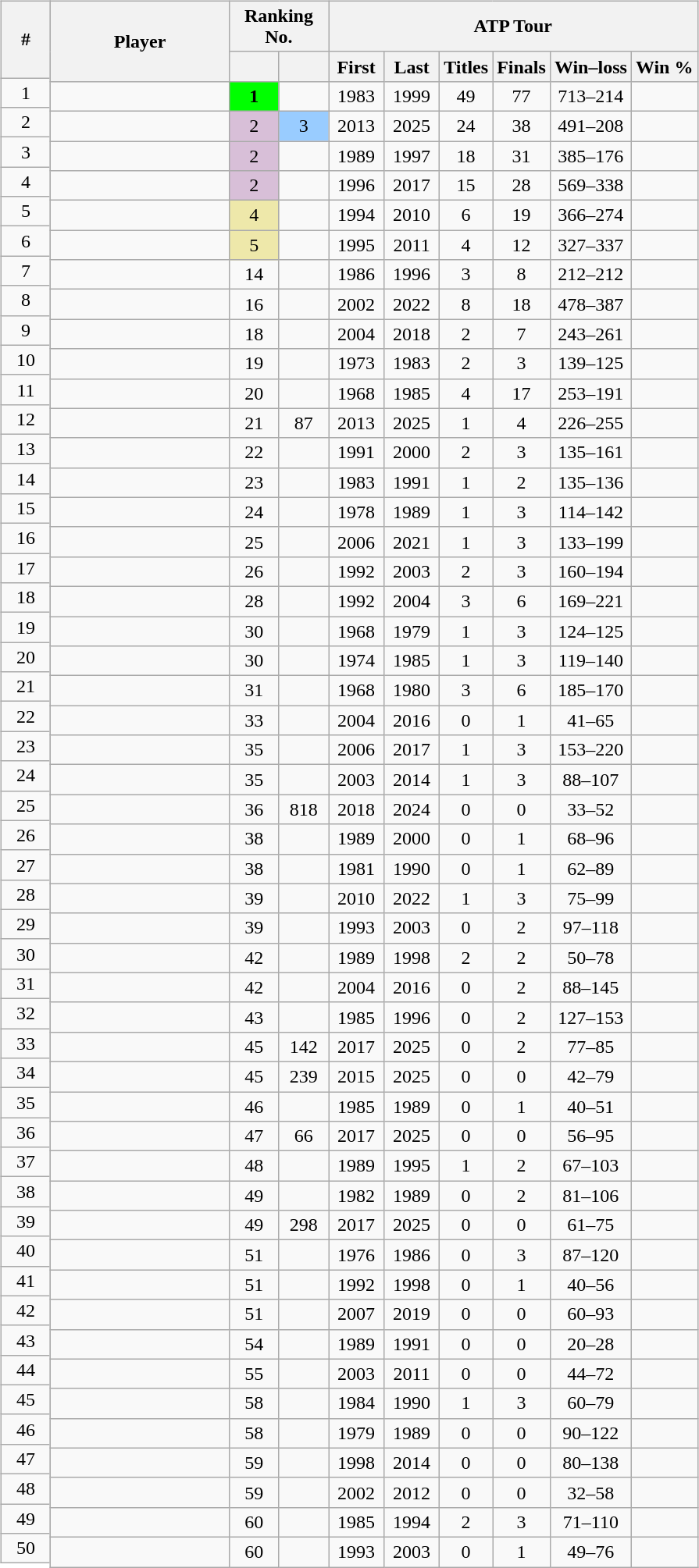<table>
<tr valign="top">
<td><br><table class="wikitable" style="text-align: center; margin-right: -5px;">
<tr style=height:4.1em>
<th width=35>#</th>
</tr>
<tr>
<td>1</td>
</tr>
<tr>
<td>2</td>
</tr>
<tr>
<td>3</td>
</tr>
<tr>
<td>4</td>
</tr>
<tr>
<td>5</td>
</tr>
<tr>
<td>6</td>
</tr>
<tr>
<td>7</td>
</tr>
<tr>
<td>8</td>
</tr>
<tr>
<td>9</td>
</tr>
<tr>
<td>10</td>
</tr>
<tr>
<td>11</td>
</tr>
<tr>
<td>12</td>
</tr>
<tr>
<td>13</td>
</tr>
<tr>
<td>14</td>
</tr>
<tr>
<td>15</td>
</tr>
<tr>
<td>16</td>
</tr>
<tr>
<td>17</td>
</tr>
<tr>
<td>18</td>
</tr>
<tr>
<td>19</td>
</tr>
<tr>
<td>20</td>
</tr>
<tr>
<td>21</td>
</tr>
<tr>
<td>22</td>
</tr>
<tr>
<td>23</td>
</tr>
<tr>
<td>24</td>
</tr>
<tr>
<td>25</td>
</tr>
<tr>
<td>26</td>
</tr>
<tr>
<td>27</td>
</tr>
<tr>
<td>28</td>
</tr>
<tr>
<td>29</td>
</tr>
<tr>
<td>30</td>
</tr>
<tr>
<td>31</td>
</tr>
<tr>
<td>32</td>
</tr>
<tr>
<td>33</td>
</tr>
<tr>
<td>34</td>
</tr>
<tr>
<td>35</td>
</tr>
<tr>
<td>36</td>
</tr>
<tr>
<td>37</td>
</tr>
<tr>
<td>38</td>
</tr>
<tr>
<td>39</td>
</tr>
<tr>
<td>40</td>
</tr>
<tr>
<td>41</td>
</tr>
<tr>
<td>42</td>
</tr>
<tr>
<td>43</td>
</tr>
<tr>
<td>44</td>
</tr>
<tr>
<td>45</td>
</tr>
<tr>
<td>46</td>
</tr>
<tr>
<td>47</td>
</tr>
<tr>
<td>48</td>
</tr>
<tr>
<td>49</td>
</tr>
<tr>
<td>50</td>
</tr>
</table>
</td>
<td><br><table class="wikitable mw-datatable sortable nowrap" style=text-align:center>
<tr>
<th rowspan=2 width="145">Player</th>
<th colspan=2>Ranking No.</th>
<th colspan=6>ATP Tour</th>
</tr>
<tr>
<th width="35"></th>
<th width="35"></th>
<th width="40">First</th>
<th width="40">Last</th>
<th>Titles</th>
<th>Finals</th>
<th>Win–loss</th>
<th>Win %</th>
</tr>
<tr>
<td style="text-align:left;"></td>
<td bgcolor=lime><strong>1</strong></td>
<td></td>
<td>1983</td>
<td>1999</td>
<td>49</td>
<td>77</td>
<td>713–214</td>
<td></td>
</tr>
<tr>
<td style="text-align:left;"><strong></strong></td>
<td bgcolor=thistle>2</td>
<td bgcolor=99ccff>3</td>
<td>2013</td>
<td>2025</td>
<td>24</td>
<td>38</td>
<td>491–208</td>
<td></td>
</tr>
<tr>
<td style="text-align:left;"></td>
<td bgcolor=thistle>2</td>
<td></td>
<td>1989</td>
<td>1997</td>
<td>18</td>
<td>31</td>
<td>385–176</td>
<td></td>
</tr>
<tr>
<td style="text-align:left;"></td>
<td bgcolor=thistle>2</td>
<td></td>
<td>1996</td>
<td>2017</td>
<td>15</td>
<td>28</td>
<td>569–338</td>
<td></td>
</tr>
<tr>
<td style="text-align:left;"></td>
<td bgcolor=eee8aa>4</td>
<td></td>
<td>1994</td>
<td>2010</td>
<td>6</td>
<td>19</td>
<td>366–274</td>
<td></td>
</tr>
<tr>
<td style="text-align:left;"></td>
<td bgcolor=eee8aa>5</td>
<td></td>
<td>1995</td>
<td>2011</td>
<td>4</td>
<td>12</td>
<td>327–337</td>
<td></td>
</tr>
<tr>
<td style="text-align:left;"></td>
<td>14</td>
<td></td>
<td>1986</td>
<td>1996</td>
<td>3</td>
<td>8</td>
<td>212–212</td>
<td></td>
</tr>
<tr>
<td style="text-align:left;"></td>
<td>16</td>
<td></td>
<td>2002</td>
<td>2022</td>
<td>8</td>
<td>18</td>
<td>478–387</td>
<td></td>
</tr>
<tr>
<td style="text-align:left;"></td>
<td>18</td>
<td></td>
<td>2004</td>
<td>2018</td>
<td>2</td>
<td>7</td>
<td>243–261</td>
<td></td>
</tr>
<tr>
<td style="text-align:left;"></td>
<td>19</td>
<td></td>
<td>1973</td>
<td>1983</td>
<td>2</td>
<td>3</td>
<td>139–125</td>
<td></td>
</tr>
<tr>
<td style="text-align:left;"></td>
<td>20</td>
<td></td>
<td>1968</td>
<td>1985</td>
<td>4</td>
<td>17</td>
<td>253–191</td>
<td></td>
</tr>
<tr>
<td style="text-align:left;"><strong></strong></td>
<td>21</td>
<td>87</td>
<td>2013</td>
<td>2025</td>
<td>1</td>
<td>4</td>
<td>226–255</td>
<td></td>
</tr>
<tr>
<td style="text-align:left;"></td>
<td>22</td>
<td></td>
<td>1991</td>
<td>2000</td>
<td>2</td>
<td>3</td>
<td>135–161</td>
<td></td>
</tr>
<tr>
<td style="text-align:left;"></td>
<td>23</td>
<td></td>
<td>1983</td>
<td>1991</td>
<td>1</td>
<td>2</td>
<td>135–136</td>
<td></td>
</tr>
<tr>
<td style="text-align:left;"></td>
<td>24</td>
<td></td>
<td>1978</td>
<td>1989</td>
<td>1</td>
<td>3</td>
<td>114–142</td>
<td></td>
</tr>
<tr>
<td style="text-align:left;"></td>
<td>25</td>
<td></td>
<td>2006</td>
<td>2021</td>
<td>1</td>
<td>3</td>
<td>133–199</td>
<td></td>
</tr>
<tr>
<td style="text-align:left;"></td>
<td>26</td>
<td></td>
<td>1992</td>
<td>2003</td>
<td>2</td>
<td>3</td>
<td>160–194</td>
<td></td>
</tr>
<tr>
<td style="text-align:left;"></td>
<td>28</td>
<td></td>
<td>1992</td>
<td>2004</td>
<td>3</td>
<td>6</td>
<td>169–221</td>
<td></td>
</tr>
<tr>
<td style="text-align:left;"></td>
<td>30</td>
<td></td>
<td>1968</td>
<td>1979</td>
<td>1</td>
<td>3</td>
<td>124–125</td>
<td></td>
</tr>
<tr>
<td style="text-align:left;"></td>
<td>30</td>
<td></td>
<td>1974</td>
<td>1985</td>
<td>1</td>
<td>3</td>
<td>119–140</td>
<td></td>
</tr>
<tr>
<td style="text-align:left;"></td>
<td>31</td>
<td></td>
<td>1968</td>
<td>1980</td>
<td>3</td>
<td>6</td>
<td>185–170</td>
<td></td>
</tr>
<tr>
<td style="text-align:left;"></td>
<td>33</td>
<td></td>
<td>2004</td>
<td>2016</td>
<td>0</td>
<td>1</td>
<td>41–65</td>
<td></td>
</tr>
<tr>
<td style="text-align:left;"></td>
<td>35</td>
<td></td>
<td>2006</td>
<td>2017</td>
<td>1</td>
<td>3</td>
<td>153–220</td>
<td></td>
</tr>
<tr>
<td style="text-align:left;"></td>
<td>35</td>
<td></td>
<td>2003</td>
<td>2014</td>
<td>1</td>
<td>3</td>
<td>88–107</td>
<td></td>
</tr>
<tr>
<td style="text-align:left;"></td>
<td>36</td>
<td>818</td>
<td>2018</td>
<td>2024</td>
<td>0</td>
<td>0</td>
<td>33–52</td>
<td></td>
</tr>
<tr>
<td style="text-align:left;"></td>
<td>38</td>
<td></td>
<td>1989</td>
<td>2000</td>
<td>0</td>
<td>1</td>
<td>68–96</td>
<td></td>
</tr>
<tr>
<td style="text-align:left;"></td>
<td>38</td>
<td></td>
<td>1981</td>
<td>1990</td>
<td>0</td>
<td>1</td>
<td>62–89</td>
<td></td>
</tr>
<tr>
<td style="text-align:left;"></td>
<td>39</td>
<td></td>
<td>2010</td>
<td>2022</td>
<td>1</td>
<td>3</td>
<td>75–99</td>
<td></td>
</tr>
<tr>
<td style="text-align:left;"></td>
<td>39</td>
<td></td>
<td>1993</td>
<td>2003</td>
<td>0</td>
<td>2</td>
<td>97–118</td>
<td></td>
</tr>
<tr>
<td style="text-align:left;"></td>
<td>42</td>
<td></td>
<td>1989</td>
<td>1998</td>
<td>2</td>
<td>2</td>
<td>50–78</td>
<td></td>
</tr>
<tr>
<td style="text-align:left;"></td>
<td>42</td>
<td></td>
<td>2004</td>
<td>2016</td>
<td>0</td>
<td>2</td>
<td>88–145</td>
<td></td>
</tr>
<tr>
<td style="text-align:left;"></td>
<td>43</td>
<td></td>
<td>1985</td>
<td>1996</td>
<td>0</td>
<td>2</td>
<td>127–153</td>
<td></td>
</tr>
<tr>
<td style="text-align:left;"><strong></strong></td>
<td>45</td>
<td>142</td>
<td>2017</td>
<td>2025</td>
<td>0</td>
<td>2</td>
<td>77–85</td>
<td></td>
</tr>
<tr>
<td style="text-align:left;"><strong></strong></td>
<td>45</td>
<td>239</td>
<td>2015</td>
<td>2025</td>
<td>0</td>
<td>0</td>
<td>42–79</td>
<td></td>
</tr>
<tr>
<td style="text-align:left;"></td>
<td>46</td>
<td></td>
<td>1985</td>
<td>1989</td>
<td>0</td>
<td>1</td>
<td>40–51</td>
<td></td>
</tr>
<tr>
<td style="text-align:left;"><strong></strong></td>
<td>47</td>
<td>66</td>
<td>2017</td>
<td>2025</td>
<td>0</td>
<td>0</td>
<td>56–95</td>
<td></td>
</tr>
<tr>
<td style="text-align:left;"></td>
<td>48</td>
<td></td>
<td>1989</td>
<td>1995</td>
<td>1</td>
<td>2</td>
<td>67–103</td>
<td></td>
</tr>
<tr>
<td style="text-align:left;"></td>
<td>49</td>
<td></td>
<td>1982</td>
<td>1989</td>
<td>0</td>
<td>2</td>
<td>81–106</td>
<td></td>
</tr>
<tr>
<td style="text-align:left;"><strong></strong></td>
<td>49</td>
<td>298</td>
<td>2017</td>
<td>2025</td>
<td>0</td>
<td>0</td>
<td>61–75</td>
<td></td>
</tr>
<tr>
<td style="text-align:left;"></td>
<td>51</td>
<td></td>
<td>1976</td>
<td>1986</td>
<td>0</td>
<td>3</td>
<td>87–120</td>
<td></td>
</tr>
<tr>
<td style="text-align:left;"></td>
<td>51</td>
<td></td>
<td>1992</td>
<td>1998</td>
<td>0</td>
<td>1</td>
<td>40–56</td>
<td></td>
</tr>
<tr>
<td style="text-align:left;"></td>
<td>51</td>
<td></td>
<td>2007</td>
<td>2019</td>
<td>0</td>
<td>0</td>
<td>60–93</td>
<td></td>
</tr>
<tr>
<td style="text-align:left;"></td>
<td>54</td>
<td></td>
<td>1989</td>
<td>1991</td>
<td>0</td>
<td>0</td>
<td>20–28</td>
<td></td>
</tr>
<tr>
<td style="text-align:left;"></td>
<td>55</td>
<td></td>
<td>2003</td>
<td>2011</td>
<td>0</td>
<td>0</td>
<td>44–72</td>
<td></td>
</tr>
<tr>
<td style="text-align:left;"></td>
<td>58</td>
<td></td>
<td>1984</td>
<td>1990</td>
<td>1</td>
<td>3</td>
<td>60–79</td>
<td></td>
</tr>
<tr>
<td style="text-align:left;"></td>
<td>58</td>
<td></td>
<td>1979</td>
<td>1989</td>
<td>0</td>
<td>0</td>
<td>90–122</td>
<td></td>
</tr>
<tr>
<td style="text-align:left;"></td>
<td>59</td>
<td></td>
<td>1998</td>
<td>2014</td>
<td>0</td>
<td>0</td>
<td>80–138</td>
<td></td>
</tr>
<tr>
<td style="text-align:left;"></td>
<td>59</td>
<td></td>
<td>2002</td>
<td>2012</td>
<td>0</td>
<td>0</td>
<td>32–58</td>
<td></td>
</tr>
<tr>
<td style="text-align:left;"></td>
<td>60</td>
<td></td>
<td>1985</td>
<td>1994</td>
<td>2</td>
<td>3</td>
<td>71–110</td>
<td></td>
</tr>
<tr>
<td style="text-align:left;"></td>
<td>60</td>
<td></td>
<td>1993</td>
<td>2003</td>
<td>0</td>
<td>1</td>
<td>49–76</td>
<td></td>
</tr>
</table>
</td>
</tr>
</table>
